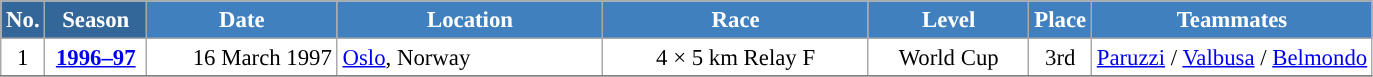<table class="wikitable sortable" style="font-size:95%; text-align:center; border:grey solid 1px; border-collapse:collapse; background:#ffffff;">
<tr style="background:#efefef;">
<th style="background-color:#369; color:white;">No.</th>
<th style="background-color:#369; color:white;">Season</th>
<th style="background-color:#4180be; color:white; width:120px;">Date</th>
<th style="background-color:#4180be; color:white; width:170px;">Location</th>
<th style="background-color:#4180be; color:white; width:170px;">Race</th>
<th style="background-color:#4180be; color:white; width:100px;">Level</th>
<th style="background-color:#4180be; color:white;">Place</th>
<th style="background-color:#4180be; color:white;">Teammates</th>
</tr>
<tr>
<td align=center>1</td>
<td rowspan=1 align=center><strong> <a href='#'>1996–97</a> </strong></td>
<td align=right>16 March 1997</td>
<td align=left> <a href='#'>Oslo</a>, Norway</td>
<td>4 × 5 km Relay F</td>
<td>World Cup</td>
<td>3rd</td>
<td><a href='#'>Paruzzi</a> / <a href='#'>Valbusa</a> / <a href='#'>Belmondo</a></td>
</tr>
<tr>
</tr>
</table>
